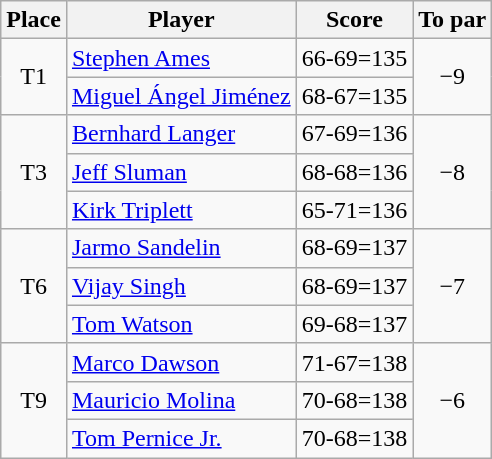<table class="wikitable">
<tr>
<th>Place</th>
<th>Player</th>
<th>Score</th>
<th>To par</th>
</tr>
<tr>
<td rowspan="2" style="text-align:center;">T1</td>
<td> <a href='#'>Stephen Ames</a></td>
<td>66-69=135</td>
<td rowspan="2" style="text-align:center;">−9</td>
</tr>
<tr>
<td> <a href='#'>Miguel Ángel Jiménez</a></td>
<td>68-67=135</td>
</tr>
<tr>
<td rowspan="3" style="text-align:center;">T3</td>
<td> <a href='#'>Bernhard Langer</a></td>
<td>67-69=136</td>
<td rowspan="3" style="text-align:center;">−8</td>
</tr>
<tr>
<td> <a href='#'>Jeff Sluman</a></td>
<td>68-68=136</td>
</tr>
<tr>
<td> <a href='#'>Kirk Triplett</a></td>
<td>65-71=136</td>
</tr>
<tr>
<td rowspan="3" style="text-align:center;">T6</td>
<td> <a href='#'>Jarmo Sandelin</a></td>
<td>68-69=137</td>
<td rowspan="3" style="text-align:center;">−7</td>
</tr>
<tr>
<td> <a href='#'>Vijay Singh</a></td>
<td>68-69=137</td>
</tr>
<tr>
<td> <a href='#'>Tom Watson</a></td>
<td>69-68=137</td>
</tr>
<tr>
<td rowspan="3" style="text-align:center;">T9</td>
<td> <a href='#'>Marco Dawson</a></td>
<td>71-67=138</td>
<td rowspan="3" style="text-align:center;">−6</td>
</tr>
<tr>
<td> <a href='#'>Mauricio Molina</a></td>
<td>70-68=138</td>
</tr>
<tr>
<td> <a href='#'>Tom Pernice Jr.</a></td>
<td>70-68=138</td>
</tr>
</table>
